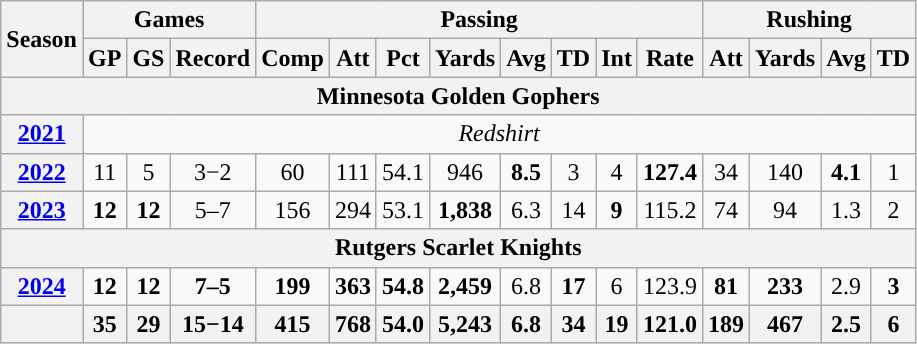<table class="wikitable" style="text-align:center;">
<tr>
<th rowspan="2">Season</th>
<th colspan="3">Games</th>
<th colspan="8">Passing</th>
<th colspan="5">Rushing</th>
</tr>
<tr>
<th>GP</th>
<th>GS</th>
<th>Record</th>
<th>Comp</th>
<th>Att</th>
<th>Pct</th>
<th>Yards</th>
<th>Avg</th>
<th>TD</th>
<th>Int</th>
<th>Rate</th>
<th>Att</th>
<th>Yards</th>
<th>Avg</th>
<th>TD</th>
</tr>
<tr>
<th colspan="16">Minnesota Golden Gophers</th>
</tr>
<tr>
<th><a href='#'>2021</a></th>
<td colspan="15"><em>Redshirt </em></td>
</tr>
<tr>
<th><a href='#'>2022</a></th>
<td>11</td>
<td>5</td>
<td>3−2</td>
<td>60</td>
<td>111</td>
<td>54.1</td>
<td>946</td>
<td><strong>8.5</strong></td>
<td>3</td>
<td>4</td>
<td><strong>127.4</strong></td>
<td>34</td>
<td>140</td>
<td><strong>4.1</strong></td>
<td>1</td>
</tr>
<tr>
<th><a href='#'>2023</a></th>
<td><strong>12</strong></td>
<td><strong>12</strong></td>
<td>5–7</td>
<td>156</td>
<td>294</td>
<td>53.1</td>
<td><strong>1,838</strong></td>
<td>6.3</td>
<td>14</td>
<td><strong>9</strong></td>
<td>115.2</td>
<td>74</td>
<td>94</td>
<td>1.3</td>
<td>2</td>
</tr>
<tr>
<th colspan="16">Rutgers Scarlet Knights</th>
</tr>
<tr>
<th><a href='#'>2024</a></th>
<td><strong>12</strong></td>
<td><strong>12</strong></td>
<td><strong>7–5</strong></td>
<td><strong>199</strong></td>
<td><strong>363</strong></td>
<td><strong>54.8</strong></td>
<td><strong>2,459</strong></td>
<td>6.8</td>
<td><strong>17</strong></td>
<td>6</td>
<td>123.9</td>
<td><strong>81</strong></td>
<td><strong>233</strong></td>
<td>2.9</td>
<td><strong>3</strong></td>
</tr>
<tr>
<th></th>
<th>35</th>
<th>29</th>
<th>15−14</th>
<th>415</th>
<th>768</th>
<th>54.0</th>
<th>5,243</th>
<th>6.8</th>
<th>34</th>
<th>19</th>
<th>121.0</th>
<th>189</th>
<th>467</th>
<th>2.5</th>
<th>6</th>
</tr>
</table>
